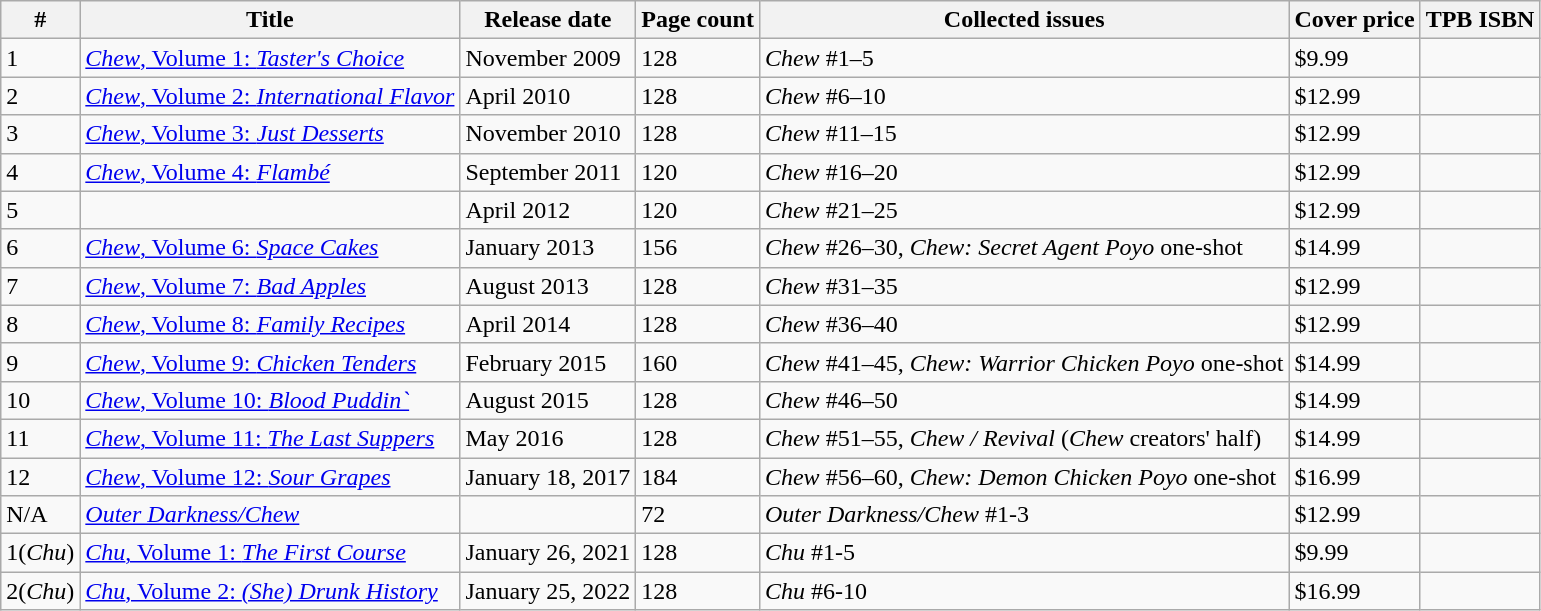<table class="wikitable">
<tr>
<th>#</th>
<th>Title</th>
<th>Release date</th>
<th>Page count</th>
<th>Collected issues</th>
<th>Cover price</th>
<th>TPB ISBN</th>
</tr>
<tr>
<td>1</td>
<td><a href='#'><em>Chew</em>, Volume 1: <em>Taster's Choice</em></a></td>
<td>November 2009</td>
<td>128</td>
<td><em>Chew</em> #1–5</td>
<td>$9.99</td>
<td></td>
</tr>
<tr>
<td>2</td>
<td><a href='#'><em>Chew</em>, Volume 2: <em>International Flavor</em></a></td>
<td>April 2010</td>
<td>128</td>
<td><em>Chew</em> #6–10</td>
<td>$12.99</td>
<td></td>
</tr>
<tr>
<td>3</td>
<td><a href='#'><em>Chew</em>, Volume 3: <em>Just Desserts</em></a></td>
<td>November 2010</td>
<td>128</td>
<td><em>Chew</em> #11–15</td>
<td>$12.99</td>
<td></td>
</tr>
<tr>
<td>4</td>
<td><a href='#'><em>Chew</em>, Volume 4: <em>Flambé</em></a></td>
<td>September 2011</td>
<td>120</td>
<td><em>Chew</em> #16–20</td>
<td>$12.99</td>
<td></td>
</tr>
<tr>
<td>5</td>
<td></td>
<td>April 2012</td>
<td>120</td>
<td><em>Chew</em> #21–25</td>
<td>$12.99</td>
<td></td>
</tr>
<tr>
<td>6</td>
<td><a href='#'><em>Chew</em>, Volume 6: <em>Space Cakes</em></a></td>
<td>January 2013</td>
<td>156</td>
<td><em>Chew</em> #26–30, <em>Chew: Secret Agent Poyo</em> one-shot</td>
<td>$14.99</td>
<td></td>
</tr>
<tr>
<td>7</td>
<td><a href='#'><em>Chew</em>, Volume 7: <em>Bad Apples</em></a></td>
<td>August 2013</td>
<td>128</td>
<td><em>Chew</em> #31–35</td>
<td>$12.99</td>
<td></td>
</tr>
<tr>
<td>8</td>
<td><a href='#'><em>Chew</em>, Volume 8: <em>Family Recipes</em></a></td>
<td>April 2014</td>
<td>128</td>
<td><em>Chew</em> #36–40</td>
<td>$12.99</td>
<td></td>
</tr>
<tr>
<td>9</td>
<td><a href='#'><em>Chew</em>, Volume 9: <em>Chicken Tenders</em></a></td>
<td>February 2015</td>
<td>160</td>
<td><em>Chew</em> #41–45, <em>Chew: Warrior Chicken Poyo</em> one-shot</td>
<td>$14.99</td>
<td></td>
</tr>
<tr>
<td>10</td>
<td><a href='#'><em>Chew</em>, Volume 10: <em>Blood Puddin`</em></a></td>
<td>August 2015</td>
<td>128</td>
<td><em>Chew</em> #46–50</td>
<td>$14.99</td>
<td></td>
</tr>
<tr>
<td>11</td>
<td><a href='#'><em>Chew</em>, Volume 11: <em>The Last Suppers</em></a></td>
<td>May 2016</td>
<td>128</td>
<td><em>Chew</em> #51–55, <em>Chew / Revival</em> (<em>Chew</em> creators' half)</td>
<td>$14.99</td>
<td></td>
</tr>
<tr>
<td>12</td>
<td><a href='#'><em>Chew</em>, Volume 12: <em>Sour Grapes</em></a></td>
<td>January 18, 2017</td>
<td>184</td>
<td><em>Chew</em> #56–60, <em>Chew: Demon Chicken Poyo</em> one-shot</td>
<td>$16.99</td>
<td></td>
</tr>
<tr>
<td>N/A</td>
<td><em><a href='#'>Outer Darkness/Chew</a></em></td>
<td></td>
<td>72</td>
<td><em>Outer Darkness/Chew</em> #1-3</td>
<td>$12.99</td>
<td></td>
</tr>
<tr>
<td>1(<em>Chu</em>)</td>
<td><a href='#'><em>Chu</em>, Volume 1: <em>The First Course</em></a></td>
<td>January 26, 2021</td>
<td>128</td>
<td><em>Chu</em> #1-5</td>
<td>$9.99</td>
<td></td>
</tr>
<tr>
<td>2(<em>Chu</em>)</td>
<td><a href='#'><em>Chu</em>, Volume 2: <em>(She) Drunk History</em></a></td>
<td>January 25, 2022</td>
<td>128</td>
<td><em>Chu</em> #6-10</td>
<td>$16.99</td>
<td></td>
</tr>
</table>
